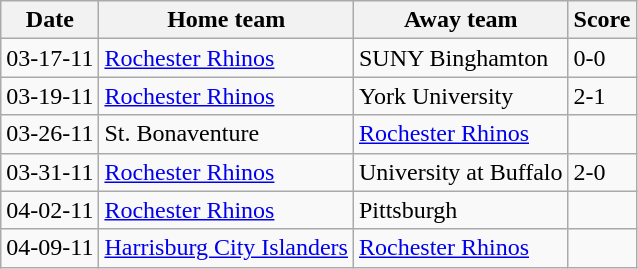<table class="wikitable">
<tr>
<th>Date</th>
<th>Home team</th>
<th>Away team</th>
<th>Score</th>
</tr>
<tr>
<td>03-17-11</td>
<td><a href='#'>Rochester Rhinos</a></td>
<td>SUNY Binghamton</td>
<td>0-0</td>
</tr>
<tr>
<td>03-19-11</td>
<td><a href='#'>Rochester Rhinos</a></td>
<td>York University</td>
<td>2-1</td>
</tr>
<tr>
<td>03-26-11</td>
<td>St. Bonaventure</td>
<td><a href='#'>Rochester Rhinos</a></td>
<td></td>
</tr>
<tr>
<td>03-31-11</td>
<td><a href='#'>Rochester Rhinos</a></td>
<td>University at Buffalo</td>
<td>2-0</td>
</tr>
<tr>
<td>04-02-11</td>
<td><a href='#'>Rochester Rhinos</a></td>
<td>Pittsburgh</td>
<td></td>
</tr>
<tr>
<td>04-09-11</td>
<td><a href='#'>Harrisburg City Islanders</a></td>
<td><a href='#'>Rochester Rhinos</a></td>
<td></td>
</tr>
</table>
